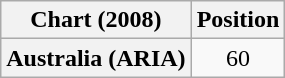<table class="wikitable plainrowheaders" style="text-align:center">
<tr>
<th>Chart (2008)</th>
<th>Position</th>
</tr>
<tr>
<th scope="row">Australia (ARIA)</th>
<td>60</td>
</tr>
</table>
